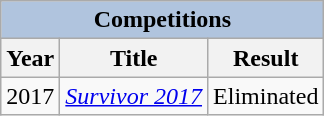<table class="wikitable">
<tr>
<th colspan="4" style="background:LightSteelBlue">Competitions</th>
</tr>
<tr>
<th>Year</th>
<th>Title</th>
<th>Result</th>
</tr>
<tr>
<td>2017</td>
<td><em><a href='#'>Survivor 2017</a></em></td>
<td>Eliminated</td>
</tr>
</table>
